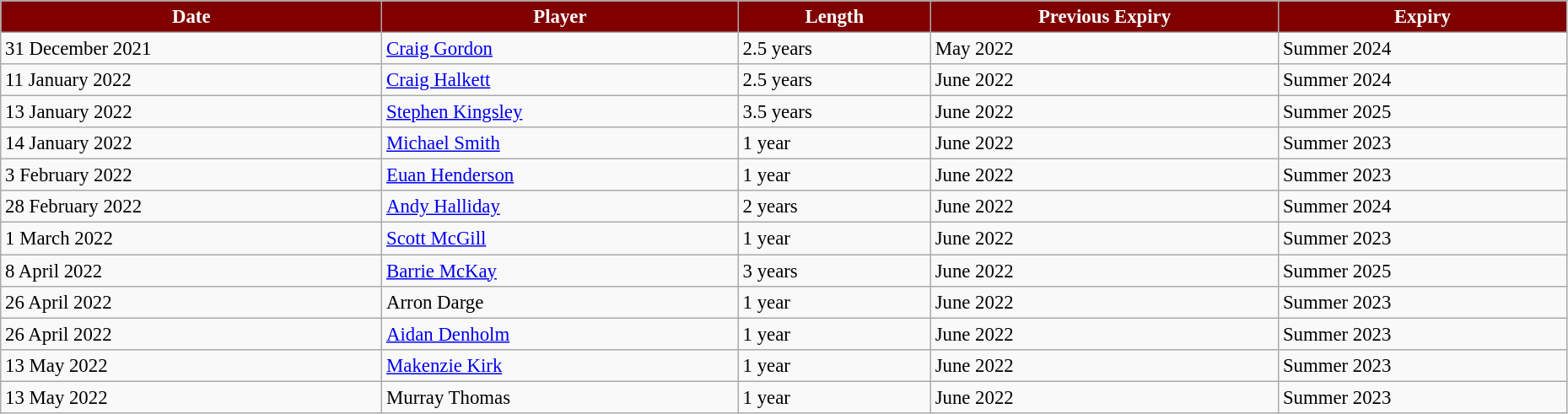<table class="wikitable" style="text-align:center; font-size:95%;width:98%; text-align:left">
<tr>
<th style="background:maroon; color:white;" scope="col"><strong>Date</strong></th>
<th style="background:maroon; color:white;" scope="col"><strong>Player</strong></th>
<th style="background:maroon; color:white;" scope="col"><strong>Length</strong></th>
<th style="background:maroon; color:white;" scope="col"><strong>Previous Expiry</strong></th>
<th style="background:maroon; color:white;" scope="col"><strong>Expiry</strong></th>
</tr>
<tr>
<td>31 December 2021</td>
<td> <a href='#'>Craig Gordon</a></td>
<td>2.5 years</td>
<td>May 2022</td>
<td>Summer 2024</td>
</tr>
<tr>
<td>11 January 2022</td>
<td> <a href='#'>Craig Halkett</a></td>
<td>2.5 years</td>
<td>June 2022</td>
<td>Summer 2024</td>
</tr>
<tr>
<td>13 January 2022</td>
<td> <a href='#'>Stephen Kingsley</a></td>
<td>3.5 years</td>
<td>June 2022</td>
<td>Summer 2025</td>
</tr>
<tr>
<td>14 January 2022</td>
<td> <a href='#'>Michael Smith</a></td>
<td>1 year</td>
<td>June 2022</td>
<td>Summer 2023</td>
</tr>
<tr>
<td>3 February 2022</td>
<td> <a href='#'>Euan Henderson</a></td>
<td>1 year</td>
<td>June 2022</td>
<td>Summer 2023</td>
</tr>
<tr>
<td>28 February 2022</td>
<td> <a href='#'>Andy Halliday</a></td>
<td>2 years</td>
<td>June 2022</td>
<td>Summer 2024</td>
</tr>
<tr>
<td>1 March 2022</td>
<td> <a href='#'>Scott McGill</a></td>
<td>1 year</td>
<td>June 2022</td>
<td>Summer 2023</td>
</tr>
<tr>
<td>8 April 2022</td>
<td> <a href='#'>Barrie McKay</a></td>
<td>3 years</td>
<td>June 2022</td>
<td>Summer 2025</td>
</tr>
<tr>
<td>26 April 2022</td>
<td> Arron Darge</td>
<td>1 year</td>
<td>June 2022</td>
<td>Summer 2023</td>
</tr>
<tr>
<td>26 April 2022</td>
<td> <a href='#'>Aidan Denholm</a></td>
<td>1 year</td>
<td>June 2022</td>
<td>Summer 2023</td>
</tr>
<tr>
<td>13 May 2022</td>
<td> <a href='#'>Makenzie Kirk</a></td>
<td>1 year</td>
<td>June 2022</td>
<td>Summer 2023</td>
</tr>
<tr>
<td>13 May 2022</td>
<td> Murray Thomas</td>
<td>1 year</td>
<td>June 2022</td>
<td>Summer 2023</td>
</tr>
</table>
